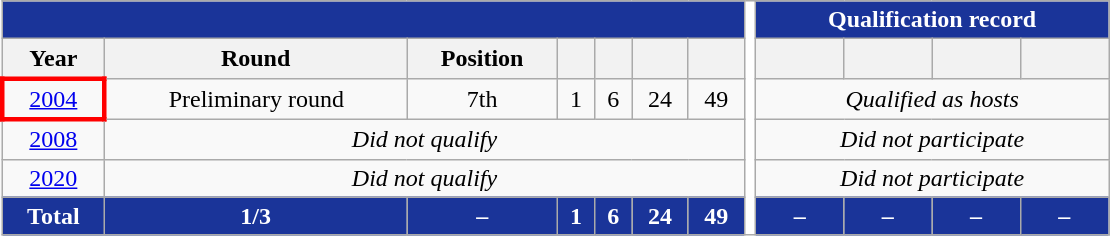<table class="wikitable" style="text-align: center;">
<tr>
<th style="background:#1A3499;" colspan="7"><a href='#'></a></th>
<th style="background:white; width:1%;" rowspan="9"></th>
<th style="background:#1A3499; color:#FFFFFF;" colspan="5">Qualification record</th>
</tr>
<tr>
<th>Year</th>
<th>Round</th>
<th>Position</th>
<th></th>
<th></th>
<th></th>
<th></th>
<th></th>
<th></th>
<th></th>
<th></th>
</tr>
<tr>
<td style="border: 3px solid red"> <a href='#'>2004</a></td>
<td>Preliminary round</td>
<td>7th</td>
<td>1</td>
<td>6</td>
<td>24</td>
<td>49</td>
<td colspan=4><em>Qualified as hosts</em></td>
</tr>
<tr>
<td> <a href='#'>2008</a></td>
<td colspan=6><em>Did not qualify</em></td>
<td colspan=4><em>Did not participate</em></td>
</tr>
<tr>
<td> <a href='#'>2020</a></td>
<td colspan=6><em>Did not qualify</em></td>
<td colspan=4><em>Did not participate</em></td>
</tr>
<tr>
<th style="color:#FFFFFF; background:#1A3499;">Total</th>
<th style="color:#FFFFFF; background:#1A3499;">1/3</th>
<th style="color:#FFFFFF; background:#1A3499;">–</th>
<th style="color:#FFFFFF; background:#1A3499;">1</th>
<th style="color:#FFFFFF; background:#1A3499;">6</th>
<th style="color:#FFFFFF; background:#1A3499;">24</th>
<th style="color:#FFFFFF; background:#1A3499;">49</th>
<th style="color:#FFFFFF; background:#1A3499;">–</th>
<th style="color:#FFFFFF; background:#1A3499;">–</th>
<th style="color:#FFFFFF; background:#1A3499;">–</th>
<th style="color:#FFFFFF; background:#1A3499;">–</th>
</tr>
</table>
